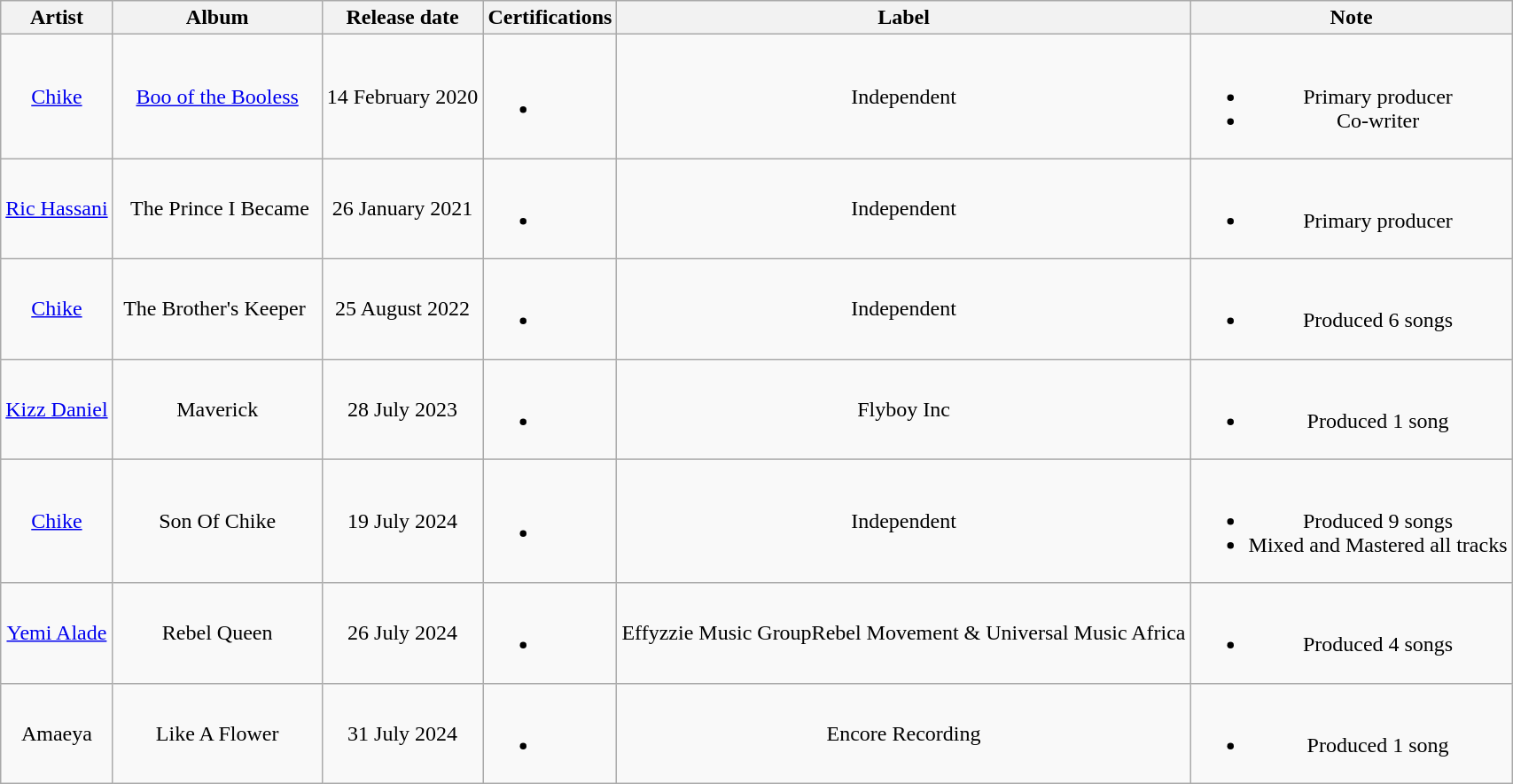<table class="wikitable plainrowheaders" style="text-align:center;" border="1">
<tr>
<th>Artist</th>
<th width="150">Album</th>
<th>Release date</th>
<th>Certifications</th>
<th>Label</th>
<th>Note</th>
</tr>
<tr>
<td><a href='#'>Chike</a></td>
<td><a href='#'>Boo of the Booless</a></td>
<td>14 February 2020</td>
<td><br><ul><li></li></ul></td>
<td>Independent</td>
<td><br><ul><li>Primary producer</li><li>Co-writer</li></ul></td>
</tr>
<tr>
<td><a href='#'>Ric Hassani</a></td>
<td> The Prince I Became</td>
<td>26 January 2021</td>
<td><br><ul><li></li></ul></td>
<td>Independent</td>
<td><br><ul><li>Primary producer</li></ul></td>
</tr>
<tr>
<td><a href='#'>Chike</a></td>
<td> The Brother's Keeper  </td>
<td>25 August 2022</td>
<td><br><ul><li></li></ul></td>
<td>Independent</td>
<td><br><ul><li>Produced 6 songs</li></ul></td>
</tr>
<tr>
<td><a href='#'>Kizz Daniel</a></td>
<td>Maverick</td>
<td>28 July 2023</td>
<td><br><ul><li></li></ul></td>
<td>Flyboy Inc</td>
<td><br><ul><li>Produced 1 song</li></ul></td>
</tr>
<tr>
<td><a href='#'>Chike</a></td>
<td> Son Of Chike </td>
<td>19 July 2024</td>
<td><br><ul><li></li></ul></td>
<td>Independent</td>
<td><br><ul><li>Produced 9 songs</li><li>Mixed and Mastered all tracks</li></ul></td>
</tr>
<tr>
<td><a href='#'>Yemi Alade</a></td>
<td>Rebel Queen</td>
<td>26 July 2024</td>
<td><br><ul><li></li></ul></td>
<td>Effyzzie Music GroupRebel Movement & Universal Music Africa</td>
<td><br><ul><li>Produced 4 songs</li></ul></td>
</tr>
<tr>
<td>Amaeya</td>
<td>Like A Flower</td>
<td>31 July 2024</td>
<td><br><ul><li></li></ul></td>
<td>Encore Recording</td>
<td><br><ul><li>Produced 1 song</li></ul></td>
</tr>
</table>
